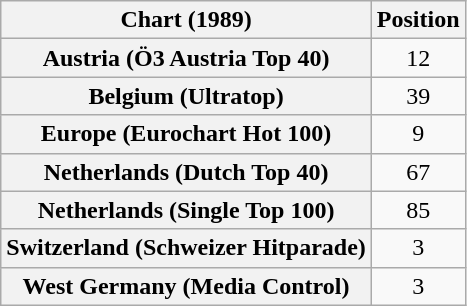<table class="wikitable sortable plainrowheaders" style="text-align:center">
<tr>
<th>Chart (1989)</th>
<th>Position</th>
</tr>
<tr>
<th scope="row">Austria (Ö3 Austria Top 40)</th>
<td>12</td>
</tr>
<tr>
<th scope="row">Belgium (Ultratop)</th>
<td>39</td>
</tr>
<tr>
<th scope="row">Europe (Eurochart Hot 100)</th>
<td>9</td>
</tr>
<tr>
<th scope="row">Netherlands (Dutch Top 40)</th>
<td>67</td>
</tr>
<tr>
<th scope="row">Netherlands (Single Top 100)</th>
<td>85</td>
</tr>
<tr>
<th scope="row">Switzerland (Schweizer Hitparade)</th>
<td>3</td>
</tr>
<tr>
<th scope="row">West Germany (Media Control)</th>
<td>3</td>
</tr>
</table>
